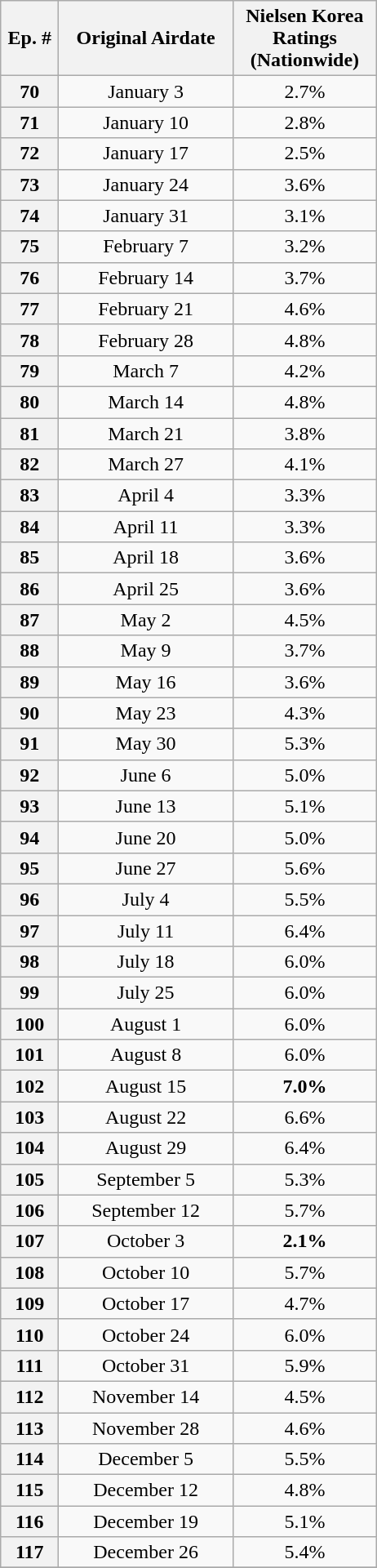<table class="wikitable" style="text-align:center">
<tr>
<th style=width:40px>Ep. #</th>
<th style=width:135px>Original Airdate</th>
<th colspan="1" width=110>Nielsen Korea Ratings (Nationwide)<br></th>
</tr>
<tr>
<th>70</th>
<td>January 3</td>
<td>2.7%</td>
</tr>
<tr>
<th>71</th>
<td>January 10</td>
<td>2.8%</td>
</tr>
<tr>
<th>72</th>
<td>January 17</td>
<td>2.5%</td>
</tr>
<tr>
<th>73</th>
<td>January 24</td>
<td>3.6%</td>
</tr>
<tr>
<th>74</th>
<td>January 31</td>
<td>3.1%</td>
</tr>
<tr>
<th>75</th>
<td>February 7</td>
<td>3.2%</td>
</tr>
<tr>
<th>76</th>
<td>February 14</td>
<td>3.7%</td>
</tr>
<tr>
<th>77</th>
<td>February 21</td>
<td>4.6%</td>
</tr>
<tr>
<th>78</th>
<td>February 28</td>
<td>4.8%</td>
</tr>
<tr>
<th>79</th>
<td>March 7</td>
<td>4.2%</td>
</tr>
<tr>
<th>80</th>
<td>March 14</td>
<td>4.8%</td>
</tr>
<tr>
<th>81</th>
<td>March 21</td>
<td>3.8%</td>
</tr>
<tr>
<th>82</th>
<td>March 27</td>
<td>4.1%</td>
</tr>
<tr>
<th>83</th>
<td>April 4</td>
<td>3.3%</td>
</tr>
<tr>
<th>84</th>
<td>April 11</td>
<td>3.3%</td>
</tr>
<tr>
<th>85</th>
<td>April 18</td>
<td>3.6%</td>
</tr>
<tr>
<th>86</th>
<td>April 25</td>
<td>3.6%</td>
</tr>
<tr>
<th>87</th>
<td>May 2</td>
<td>4.5%</td>
</tr>
<tr>
<th>88</th>
<td>May 9</td>
<td>3.7%</td>
</tr>
<tr>
<th>89</th>
<td>May 16</td>
<td>3.6%</td>
</tr>
<tr>
<th>90</th>
<td>May 23</td>
<td>4.3%</td>
</tr>
<tr>
<th>91</th>
<td>May 30</td>
<td>5.3%</td>
</tr>
<tr>
<th>92</th>
<td>June 6</td>
<td>5.0%</td>
</tr>
<tr>
<th>93</th>
<td>June 13</td>
<td>5.1%</td>
</tr>
<tr>
<th>94</th>
<td>June 20</td>
<td>5.0%</td>
</tr>
<tr>
<th>95</th>
<td>June 27</td>
<td>5.6%</td>
</tr>
<tr>
<th>96</th>
<td>July 4</td>
<td>5.5%</td>
</tr>
<tr>
<th>97</th>
<td>July 11</td>
<td>6.4%</td>
</tr>
<tr>
<th>98</th>
<td>July 18</td>
<td>6.0%</td>
</tr>
<tr>
<th>99</th>
<td>July 25</td>
<td>6.0%</td>
</tr>
<tr>
<th>100</th>
<td>August 1</td>
<td>6.0%</td>
</tr>
<tr>
<th>101</th>
<td>August 8</td>
<td>6.0%</td>
</tr>
<tr>
<th>102</th>
<td>August 15</td>
<td><span><strong>7.0%</strong></span></td>
</tr>
<tr>
<th>103</th>
<td>August 22</td>
<td>6.6%</td>
</tr>
<tr>
<th>104</th>
<td>August 29</td>
<td>6.4%</td>
</tr>
<tr>
<th>105</th>
<td>September 5</td>
<td>5.3%</td>
</tr>
<tr>
<th>106</th>
<td>September 12</td>
<td>5.7%</td>
</tr>
<tr>
<th>107</th>
<td>October 3</td>
<td><span><strong>2.1%</strong></span></td>
</tr>
<tr>
<th>108</th>
<td>October 10</td>
<td>5.7%</td>
</tr>
<tr>
<th>109</th>
<td>October 17</td>
<td>4.7%</td>
</tr>
<tr>
<th>110</th>
<td>October 24</td>
<td>6.0%</td>
</tr>
<tr>
<th>111</th>
<td>October 31</td>
<td>5.9%</td>
</tr>
<tr>
<th>112</th>
<td>November 14</td>
<td>4.5%</td>
</tr>
<tr>
<th>113</th>
<td>November 28</td>
<td>4.6%</td>
</tr>
<tr>
<th>114</th>
<td>December 5</td>
<td>5.5%</td>
</tr>
<tr>
<th>115</th>
<td>December 12</td>
<td>4.8%</td>
</tr>
<tr>
<th>116</th>
<td>December 19</td>
<td>5.1%</td>
</tr>
<tr>
<th>117</th>
<td>December 26</td>
<td>5.4%</td>
</tr>
<tr>
</tr>
</table>
